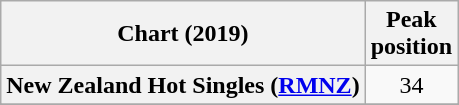<table class="wikitable sortable plainrowheaders" style="text-align:center">
<tr>
<th>Chart (2019)</th>
<th>Peak<br>position</th>
</tr>
<tr>
<th scope="row">New Zealand Hot Singles (<a href='#'>RMNZ</a>)</th>
<td>34</td>
</tr>
<tr>
</tr>
<tr>
</tr>
</table>
